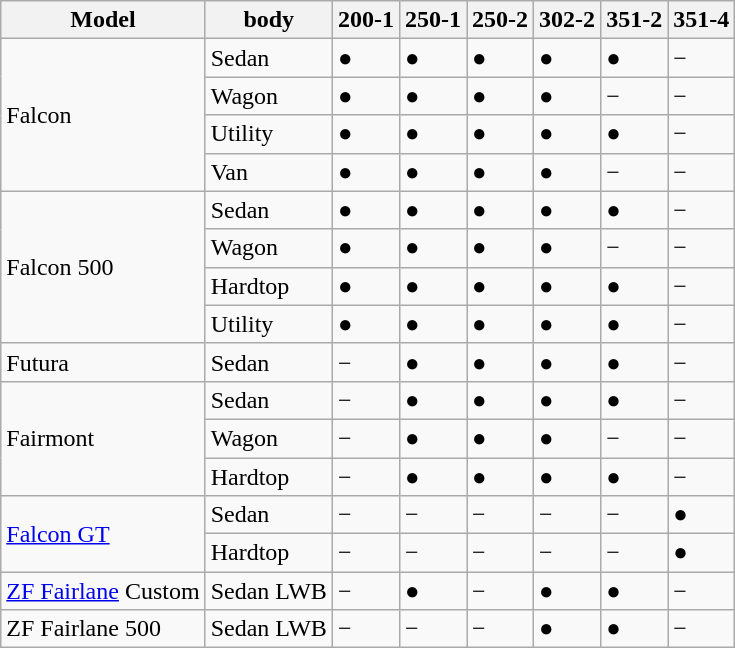<table class="wikitable">
<tr>
<th>Model</th>
<th>body</th>
<th>200-1</th>
<th>250-1</th>
<th>250-2</th>
<th>302-2</th>
<th>351-2</th>
<th>351-4</th>
</tr>
<tr>
<td rowspan="4">Falcon</td>
<td>Sedan</td>
<td>●</td>
<td>●</td>
<td>●</td>
<td>●</td>
<td>●</td>
<td>−</td>
</tr>
<tr>
<td>Wagon</td>
<td>●</td>
<td>●</td>
<td>●</td>
<td>●</td>
<td>−</td>
<td>−</td>
</tr>
<tr>
<td>Utility</td>
<td>●</td>
<td>●</td>
<td>●</td>
<td>●</td>
<td>●</td>
<td>−</td>
</tr>
<tr>
<td>Van</td>
<td>●</td>
<td>●</td>
<td>●</td>
<td>●</td>
<td>−</td>
<td>−</td>
</tr>
<tr>
<td rowspan="4">Falcon 500</td>
<td>Sedan</td>
<td>●</td>
<td>●</td>
<td>●</td>
<td>●</td>
<td>●</td>
<td>−</td>
</tr>
<tr>
<td>Wagon</td>
<td>●</td>
<td>●</td>
<td>●</td>
<td>●</td>
<td>−</td>
<td>−</td>
</tr>
<tr>
<td>Hardtop</td>
<td>●</td>
<td>●</td>
<td>●</td>
<td>●</td>
<td>●</td>
<td>−</td>
</tr>
<tr>
<td>Utility</td>
<td>●</td>
<td>●</td>
<td>●</td>
<td>●</td>
<td>●</td>
<td>−</td>
</tr>
<tr>
<td>Futura</td>
<td>Sedan</td>
<td>−</td>
<td>●</td>
<td>●</td>
<td>●</td>
<td>●</td>
<td>−</td>
</tr>
<tr>
<td rowspan="3">Fairmont</td>
<td>Sedan</td>
<td>−</td>
<td>●</td>
<td>●</td>
<td>●</td>
<td>●</td>
<td>−</td>
</tr>
<tr>
<td>Wagon</td>
<td>−</td>
<td>●</td>
<td>●</td>
<td>●</td>
<td>−</td>
<td>−</td>
</tr>
<tr>
<td>Hardtop</td>
<td>−</td>
<td>●</td>
<td>●</td>
<td>●</td>
<td>●</td>
<td>−</td>
</tr>
<tr>
<td rowspan="2"><a href='#'>Falcon GT</a></td>
<td>Sedan</td>
<td>−</td>
<td>−</td>
<td>−</td>
<td>−</td>
<td>−</td>
<td>●</td>
</tr>
<tr>
<td>Hardtop</td>
<td>−</td>
<td>−</td>
<td>−</td>
<td>−</td>
<td>−</td>
<td>●</td>
</tr>
<tr>
<td><a href='#'>ZF Fairlane</a> Custom</td>
<td>Sedan LWB</td>
<td>−</td>
<td>●</td>
<td>−</td>
<td>●</td>
<td>●</td>
<td>−</td>
</tr>
<tr>
<td>ZF Fairlane 500</td>
<td>Sedan LWB</td>
<td>−</td>
<td>−</td>
<td>−</td>
<td>●</td>
<td>●</td>
<td>−</td>
</tr>
</table>
